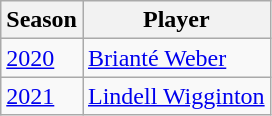<table class="wikitable">
<tr>
<th>Season</th>
<th>Player</th>
</tr>
<tr>
<td><a href='#'>2020</a></td>
<td><a href='#'>Brianté Weber</a></td>
</tr>
<tr>
<td><a href='#'>2021</a></td>
<td><a href='#'>Lindell Wigginton</a></td>
</tr>
</table>
